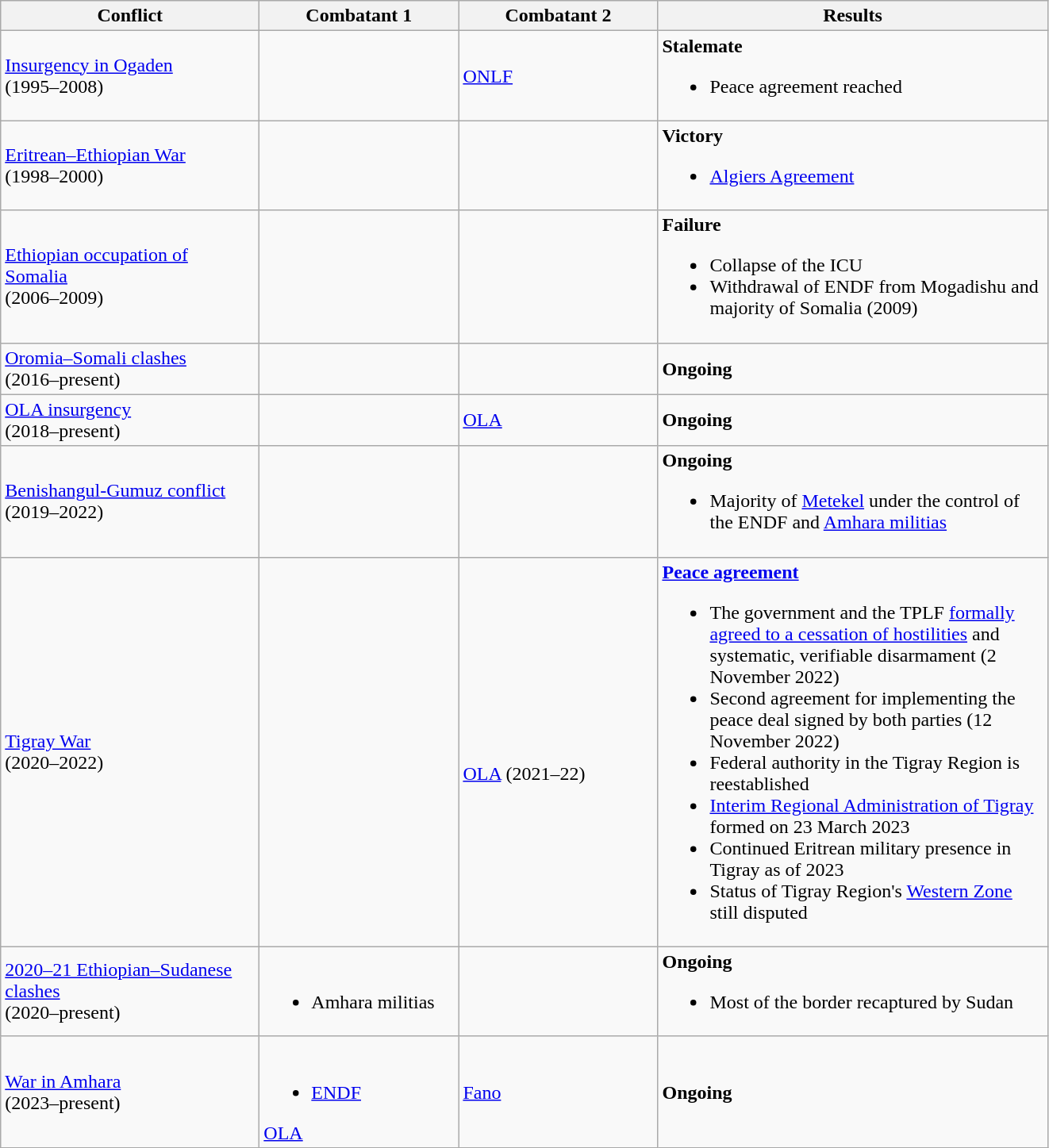<table class="wikitable">
<tr>
<th rowspan="1" width=210px>Conflict</th>
<th rowspan="1" width=160px>Combatant 1</th>
<th rowspan="1" width=160px>Combatant 2</th>
<th rowspan="1" width=320px>Results</th>
</tr>
<tr>
<td><a href='#'>Insurgency in Ogaden</a><br>(1995–2008)</td>
<td></td>
<td> <a href='#'>ONLF</a></td>
<td><strong>Stalemate</strong><br><ul><li>Peace agreement reached</li></ul></td>
</tr>
<tr>
<td><a href='#'>Eritrean–Ethiopian War</a> <br> (1998–2000)</td>
<td></td>
<td></td>
<td><strong>Victory</strong><br><ul><li><a href='#'>Algiers Agreement</a></li></ul></td>
</tr>
<tr>
<td><a href='#'>Ethiopian occupation of Somalia</a><br>(2006–2009)</td>
<td></td>
<td></td>
<td><strong>Failure</strong><br><ul><li>Collapse of the ICU</li><li>Withdrawal of ENDF from Mogadishu and majority of Somalia (2009)</li></ul></td>
</tr>
<tr>
<td><a href='#'>Oromia–Somali clashes</a><br>(2016–present)</td>
<td></td>
<td></td>
<td><strong>Ongoing</strong></td>
</tr>
<tr>
<td><a href='#'>OLA insurgency</a><br>(2018–present)</td>
<td></td>
<td> <a href='#'>OLA</a></td>
<td><strong>Ongoing</strong></td>
</tr>
<tr>
<td><a href='#'>Benishangul-Gumuz conflict</a><br>(2019–2022)</td>
<td></td>
<td></td>
<td><strong>Ongoing</strong><br><ul><li>Majority of <a href='#'>Metekel</a> under the control of the ENDF and <a href='#'>Amhara militias</a></li></ul></td>
</tr>
<tr>
<td><a href='#'>Tigray War</a><br>(2020–2022)</td>
<td {{plainlist><br></td>
<td {{plainlist><br><br> <a href='#'>OLA</a> (2021–22)</td>
<td><strong><a href='#'>Peace agreement</a></strong><br><ul><li>The government and the TPLF <a href='#'>formally agreed to a cessation of hostilities</a> and systematic, verifiable disarmament (2 November 2022)</li><li>Second agreement for implementing the peace deal signed by both parties (12 November 2022)</li><li>Federal authority in the Tigray Region is reestablished</li><li><a href='#'>Interim Regional Administration of Tigray</a> formed on 23 March 2023</li><li>Continued Eritrean military presence in Tigray as of 2023</li><li>Status of Tigray Region's <a href='#'>Western Zone</a> still disputed</li></ul></td>
</tr>
<tr>
<td><a href='#'>2020–21 Ethiopian–Sudanese clashes</a><br>(2020–present)</td>
<td><br><ul><li>Amhara militias</li></ul></td>
<td></td>
<td><strong>Ongoing</strong><br><ul><li>Most of the border recaptured by Sudan</li></ul></td>
</tr>
<tr>
<td><a href='#'>War in Amhara</a><br>(2023–present)</td>
<td><br><ul><li> <a href='#'>ENDF</a></li></ul> <a href='#'>OLA</a></td>
<td> <a href='#'>Fano</a></td>
<td><strong>Ongoing</strong></td>
</tr>
</table>
